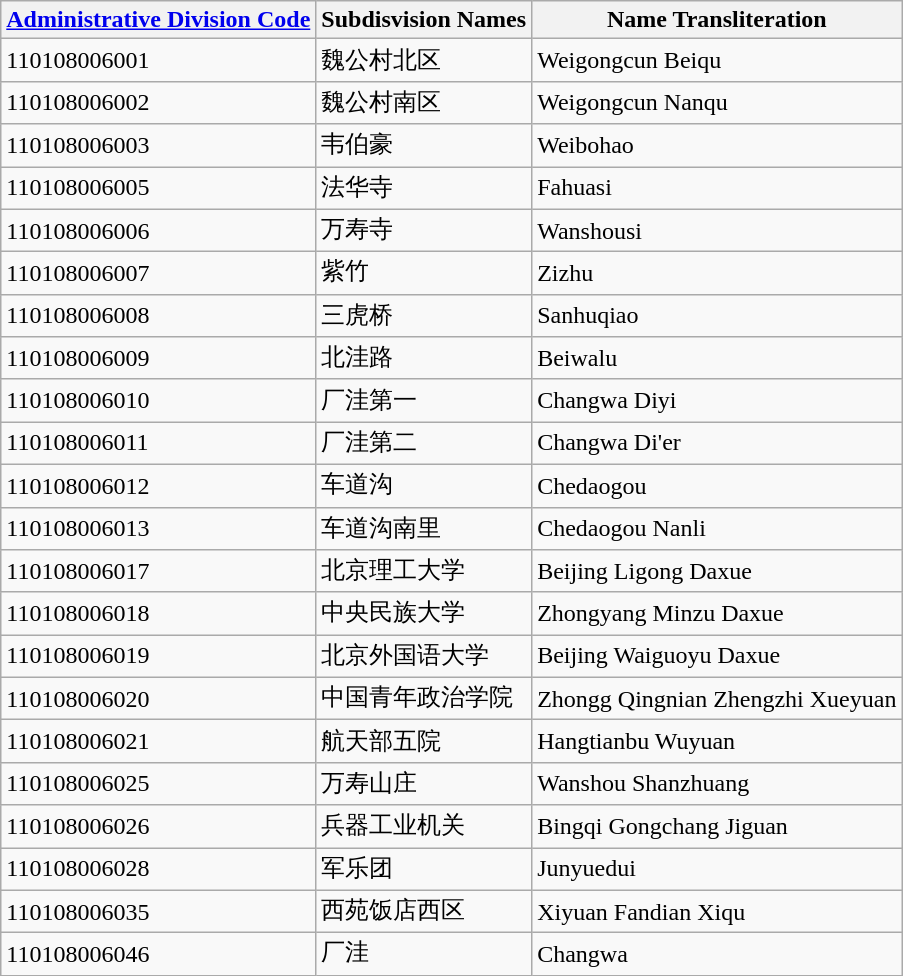<table class="wikitable sortable">
<tr>
<th><a href='#'>Administrative Division Code</a></th>
<th>Subdisvision Names</th>
<th>Name Transliteration</th>
</tr>
<tr>
<td>110108006001</td>
<td>魏公村北区</td>
<td>Weigongcun Beiqu</td>
</tr>
<tr>
<td>110108006002</td>
<td>魏公村南区</td>
<td>Weigongcun Nanqu</td>
</tr>
<tr>
<td>110108006003</td>
<td>韦伯豪</td>
<td>Weibohao</td>
</tr>
<tr>
<td>110108006005</td>
<td>法华寺</td>
<td>Fahuasi</td>
</tr>
<tr>
<td>110108006006</td>
<td>万寿寺</td>
<td>Wanshousi</td>
</tr>
<tr>
<td>110108006007</td>
<td>紫竹</td>
<td>Zizhu</td>
</tr>
<tr>
<td>110108006008</td>
<td>三虎桥</td>
<td>Sanhuqiao</td>
</tr>
<tr>
<td>110108006009</td>
<td>北洼路</td>
<td>Beiwalu</td>
</tr>
<tr>
<td>110108006010</td>
<td>厂洼第一</td>
<td>Changwa Diyi</td>
</tr>
<tr>
<td>110108006011</td>
<td>厂洼第二</td>
<td>Changwa Di'er</td>
</tr>
<tr>
<td>110108006012</td>
<td>车道沟</td>
<td>Chedaogou</td>
</tr>
<tr>
<td>110108006013</td>
<td>车道沟南里</td>
<td>Chedaogou Nanli</td>
</tr>
<tr>
<td>110108006017</td>
<td>北京理工大学</td>
<td>Beijing Ligong Daxue</td>
</tr>
<tr>
<td>110108006018</td>
<td>中央民族大学</td>
<td>Zhongyang Minzu Daxue</td>
</tr>
<tr>
<td>110108006019</td>
<td>北京外国语大学</td>
<td>Beijing Waiguoyu Daxue</td>
</tr>
<tr>
<td>110108006020</td>
<td>中国青年政治学院</td>
<td>Zhongg Qingnian Zhengzhi Xueyuan</td>
</tr>
<tr>
<td>110108006021</td>
<td>航天部五院</td>
<td>Hangtianbu Wuyuan</td>
</tr>
<tr>
<td>110108006025</td>
<td>万寿山庄</td>
<td>Wanshou Shanzhuang</td>
</tr>
<tr>
<td>110108006026</td>
<td>兵器工业机关</td>
<td>Bingqi Gongchang Jiguan</td>
</tr>
<tr>
<td>110108006028</td>
<td>军乐团</td>
<td>Junyuedui</td>
</tr>
<tr>
<td>110108006035</td>
<td>西苑饭店西区</td>
<td>Xiyuan Fandian Xiqu</td>
</tr>
<tr>
<td>110108006046</td>
<td>厂洼</td>
<td>Changwa</td>
</tr>
</table>
